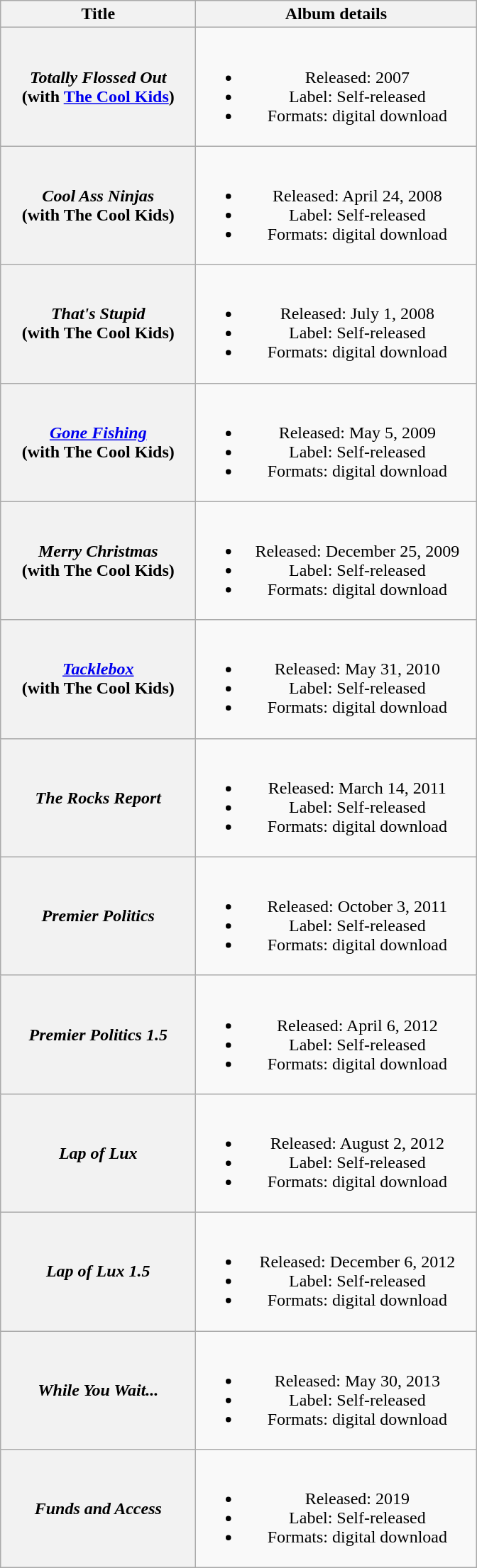<table class="wikitable plainrowheaders" style="text-align:center;">
<tr>
<th scope="col" style="width:11em;">Title</th>
<th scope="col" style="width:16em;">Album details</th>
</tr>
<tr>
<th scope="row"><em>Totally Flossed Out</em><br><span>(with <a href='#'>The Cool Kids</a>)</span></th>
<td><br><ul><li>Released: 2007</li><li>Label: Self-released</li><li>Formats: digital download</li></ul></td>
</tr>
<tr>
<th scope="row"><em>Cool Ass Ninjas</em><br><span>(with The Cool Kids)</span></th>
<td><br><ul><li>Released: April 24, 2008</li><li>Label: Self-released</li><li>Formats: digital download</li></ul></td>
</tr>
<tr>
<th scope="row"><em>That's Stupid</em><br><span>(with The Cool Kids)</span></th>
<td><br><ul><li>Released: July 1, 2008</li><li>Label: Self-released</li><li>Formats: digital download</li></ul></td>
</tr>
<tr>
<th scope="row"><em><a href='#'>Gone Fishing</a></em><br><span>(with The Cool Kids)</span></th>
<td><br><ul><li>Released: May 5, 2009</li><li>Label: Self-released</li><li>Formats: digital download</li></ul></td>
</tr>
<tr>
<th scope="row"><em>Merry Christmas</em><br><span>(with The Cool Kids)</span></th>
<td><br><ul><li>Released: December 25, 2009</li><li>Label: Self-released</li><li>Formats: digital download</li></ul></td>
</tr>
<tr>
<th scope="row"><em><a href='#'>Tacklebox</a></em><br><span>(with The Cool Kids)</span></th>
<td><br><ul><li>Released: May 31, 2010</li><li>Label: Self-released</li><li>Formats: digital download</li></ul></td>
</tr>
<tr>
<th scope="row"><em>The Rocks Report</em></th>
<td><br><ul><li>Released: March 14, 2011</li><li>Label: Self-released</li><li>Formats: digital download</li></ul></td>
</tr>
<tr>
<th scope="row"><em>Premier Politics</em></th>
<td><br><ul><li>Released: October 3, 2011</li><li>Label: Self-released</li><li>Formats: digital download</li></ul></td>
</tr>
<tr>
<th scope="row"><em>Premier Politics 1.5</em></th>
<td><br><ul><li>Released: April 6, 2012</li><li>Label: Self-released</li><li>Formats: digital download</li></ul></td>
</tr>
<tr>
<th scope="row"><em>Lap of Lux</em></th>
<td><br><ul><li>Released: August 2, 2012</li><li>Label: Self-released</li><li>Formats: digital download</li></ul></td>
</tr>
<tr>
<th scope="row"><em>Lap of Lux 1.5</em></th>
<td><br><ul><li>Released: December 6, 2012</li><li>Label: Self-released</li><li>Formats: digital download</li></ul></td>
</tr>
<tr>
<th scope="row"><em>While You Wait...</em></th>
<td><br><ul><li>Released: May 30, 2013</li><li>Label: Self-released</li><li>Formats: digital download</li></ul></td>
</tr>
<tr>
<th scope="row"><em>Funds and Access</em></th>
<td><br><ul><li>Released: 2019</li><li>Label: Self-released</li><li>Formats: digital download</li></ul></td>
</tr>
</table>
